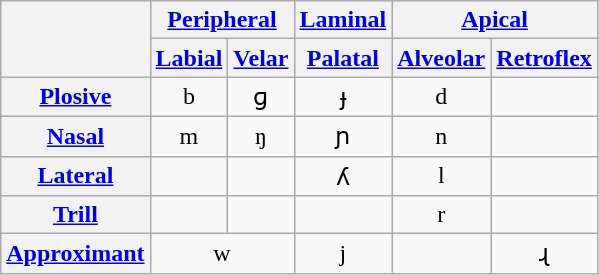<table class="wikitable" style="text-align: center;">
<tr>
<th rowspan="2"></th>
<th colspan="2"><a href='#'>Peripheral</a></th>
<th><a href='#'>Laminal</a></th>
<th colspan="2"><a href='#'>Apical</a></th>
</tr>
<tr>
<th><a href='#'>Labial</a></th>
<th><a href='#'>Velar</a></th>
<th><a href='#'>Palatal</a></th>
<th><a href='#'>Alveolar</a></th>
<th><a href='#'>Retroflex</a></th>
</tr>
<tr>
<th><a href='#'>Plosive</a></th>
<td>b</td>
<td>ɡ</td>
<td>ɟ</td>
<td>d</td>
<td></td>
</tr>
<tr>
<th><a href='#'>Nasal</a></th>
<td>m</td>
<td>ŋ</td>
<td>ɲ</td>
<td>n</td>
<td colspan="1"></td>
</tr>
<tr>
<th><a href='#'>Lateral</a></th>
<td colspan="1"></td>
<td colspan="1"></td>
<td colspan="1">ʎ</td>
<td>l</td>
<td colspan="1"></td>
</tr>
<tr>
<th><a href='#'>Trill</a></th>
<td colspan="1"></td>
<td colspan="1"></td>
<td colspan="1"></td>
<td>r</td>
<td colspan="1"></td>
</tr>
<tr>
<th><a href='#'>Approximant</a></th>
<td colspan="2">w</td>
<td>j</td>
<td colspan="1"></td>
<td colspan="1">ɻ</td>
</tr>
</table>
